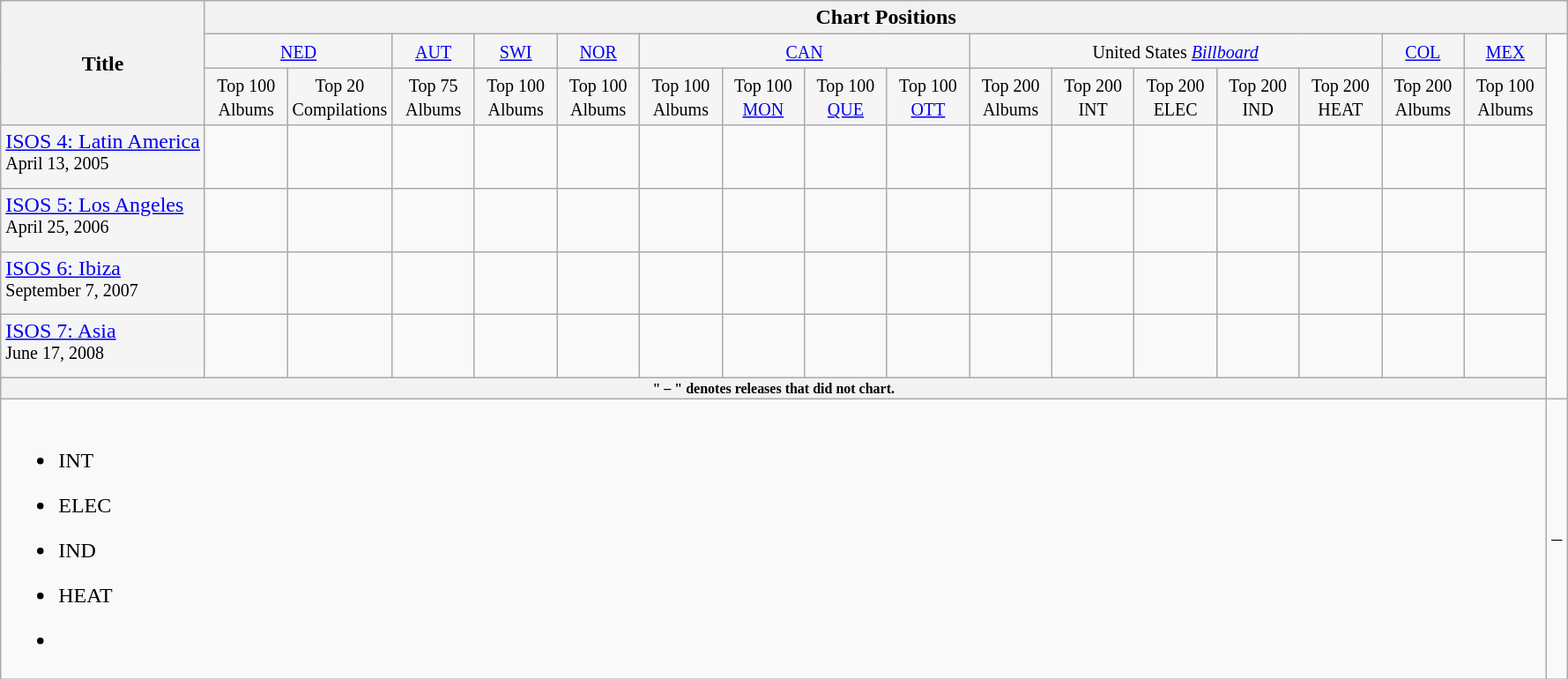<table class="wikitable">
<tr align="center">
<th rowspan="3">Title</th>
<th width="200" colspan="17"><strong>Chart Positions</strong></th>
</tr>
<tr bgcolor="F5F5F5" align="center">
<td colspan="2"><small><a href='#'>NED</a></small></td>
<td><small><a href='#'>AUT</a></small></td>
<td><small><a href='#'>SWI</a></small></td>
<td><small><a href='#'>NOR</a></small></td>
<td colspan="4"><small><a href='#'>CAN</a></small></td>
<td colspan="5"><small>United States <em><a href='#'>Billboard</a></em></small></td>
<td><small><a href='#'>COL</a></small></td>
<td><small><a href='#'>MEX</a></small></td>
</tr>
<tr align="center" bgcolor="F5F5F5">
<td width="55"><small>Top 100<br>Albums</small></td>
<td width="55"><small>Top 20<br>Compilations</small></td>
<td width="55"><small>Top 75<br>Albums</small></td>
<td width="55"><small>Top 100<br>Albums</small></td>
<td width="55"><small>Top 100<br>Albums</small></td>
<td width="55"><small>Top 100<br>Albums</small></td>
<td width="55"><small>Top 100<br><a href='#'>MON</a></small></td>
<td width="55"><small>Top 100<br><a href='#'>QUE</a></small></td>
<td width="55"><small>Top 100<br><a href='#'>OTT</a></small></td>
<td width="55"><small>Top 200<br>Albums</small></td>
<td width="55"><small>Top 200<br>INT</small></td>
<td width="55"><small>Top 200<br>ELEC</small></td>
<td width="55"><small>Top 200<br>IND</small></td>
<td width="55"><small>Top 200<br>HEAT</small></td>
<td width="55"><small>Top 200<br>Albums</small></td>
<td width="55"><small>Top 100<br>Albums</small></td>
</tr>
<tr>
<td bgcolor="F5F5F5"><a href='#'>ISOS 4: Latin America</a><br><sup>April 13, 2005</sup></td>
<td></td>
<td></td>
<td></td>
<td></td>
<td></td>
<td></td>
<td></td>
<td></td>
<td></td>
<td></td>
<td></td>
<td></td>
<td></td>
<td></td>
<td></td>
<td></td>
</tr>
<tr>
<td bgcolor="F5F5F5"><a href='#'>ISOS 5: Los Angeles</a><br><sup>April 25, 2006</sup></td>
<td></td>
<td></td>
<td></td>
<td></td>
<td></td>
<td></td>
<td></td>
<td></td>
<td></td>
<td></td>
<td></td>
<td></td>
<td></td>
<td></td>
<td></td>
<td></td>
</tr>
<tr>
<td bgcolor="F5F5F5"><a href='#'>ISOS 6: Ibiza</a><br><sup>September 7, 2007</sup></td>
<td></td>
<td></td>
<td></td>
<td></td>
<td></td>
<td></td>
<td></td>
<td></td>
<td></td>
<td></td>
<td></td>
<td></td>
<td></td>
<td></td>
<td></td>
<td></td>
</tr>
<tr>
<td bgcolor="F5F5F5"><a href='#'>ISOS 7: Asia</a><br><sup>June 17, 2008</sup></td>
<td></td>
<td></td>
<td></td>
<td></td>
<td></td>
<td></td>
<td></td>
<td></td>
<td></td>
<td></td>
<td></td>
<td></td>
<td></td>
<td></td>
<td></td>
<td></td>
</tr>
<tr>
<th align="center" colspan="17" style="font-size: 8pt">" – " denotes releases that did not chart.</th>
</tr>
<tr>
<td colspan="17"><br>
<ul><li>INT </li></ul><ul><li>ELEC </li></ul><ul><li>IND </li></ul><ul><li>HEAT </li></ul><ul><li></li></ul></td>
<td>–</td>
</tr>
</table>
